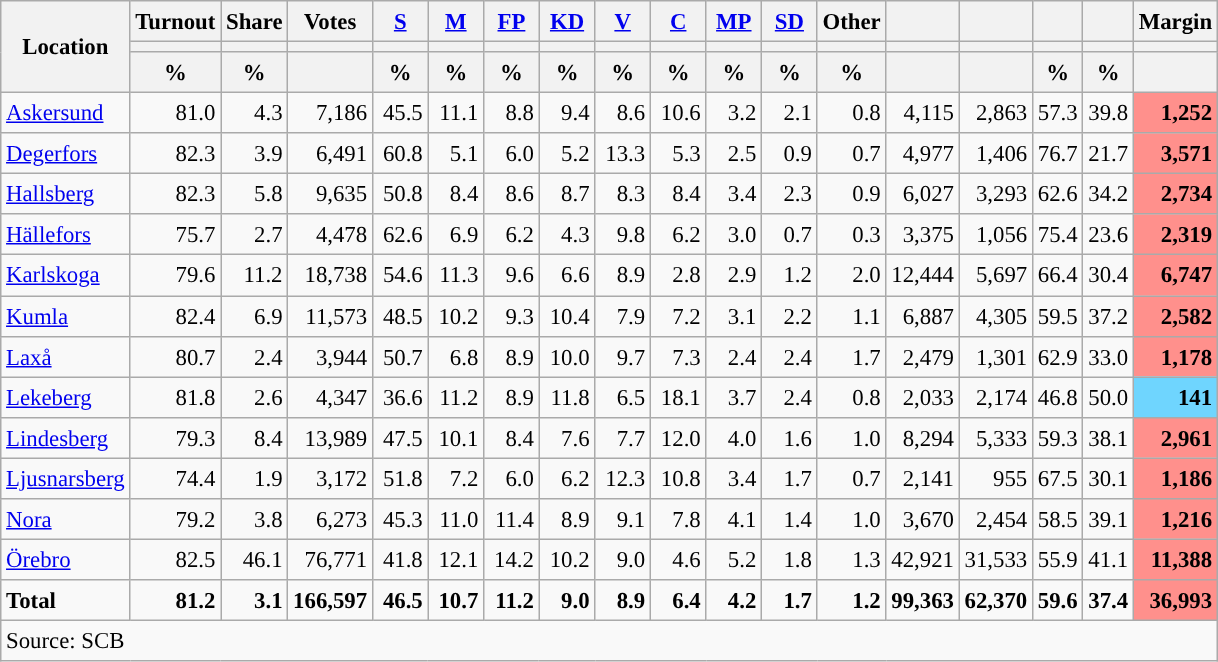<table class="wikitable sortable" style="text-align:right; font-size:95%; line-height:20px;">
<tr>
<th rowspan="3">Location</th>
<th>Turnout</th>
<th>Share</th>
<th>Votes</th>
<th width="30px" class="unsortable"><a href='#'>S</a></th>
<th width="30px" class="unsortable"><a href='#'>M</a></th>
<th width="30px" class="unsortable"><a href='#'>FP</a></th>
<th width="30px" class="unsortable"><a href='#'>KD</a></th>
<th width="30px" class="unsortable"><a href='#'>V</a></th>
<th width="30px" class="unsortable"><a href='#'>C</a></th>
<th width="30px" class="unsortable"><a href='#'>MP</a></th>
<th width="30px" class="unsortable"><a href='#'>SD</a></th>
<th width="30px" class="unsortable">Other</th>
<th></th>
<th></th>
<th></th>
<th></th>
<th>Margin</th>
</tr>
<tr>
<th></th>
<th></th>
<th></th>
<th style="background:"></th>
<th style="background:"></th>
<th style="background:"></th>
<th style="background:"></th>
<th style="background:"></th>
<th style="background:"></th>
<th style="background:"></th>
<th style="background:"></th>
<th style="background:"></th>
<th style="background:"></th>
<th style="background:"></th>
<th style="background:"></th>
<th style="background:"></th>
<th></th>
</tr>
<tr>
<th data-sort-type="number">%</th>
<th data-sort-type="number">%</th>
<th></th>
<th data-sort-type="number">%</th>
<th data-sort-type="number">%</th>
<th data-sort-type="number">%</th>
<th data-sort-type="number">%</th>
<th data-sort-type="number">%</th>
<th data-sort-type="number">%</th>
<th data-sort-type="number">%</th>
<th data-sort-type="number">%</th>
<th data-sort-type="number">%</th>
<th data-sort-type="number"></th>
<th data-sort-type="number"></th>
<th data-sort-type="number">%</th>
<th data-sort-type="number">%</th>
<th data-sort-type="number"></th>
</tr>
<tr>
<td align=left><a href='#'>Askersund</a></td>
<td>81.0</td>
<td>4.3</td>
<td>7,186</td>
<td>45.5</td>
<td>11.1</td>
<td>8.8</td>
<td>9.4</td>
<td>8.6</td>
<td>10.6</td>
<td>3.2</td>
<td>2.1</td>
<td>0.8</td>
<td>4,115</td>
<td>2,863</td>
<td>57.3</td>
<td>39.8</td>
<td bgcolor=#ff908c><strong>1,252</strong></td>
</tr>
<tr>
<td align=left><a href='#'>Degerfors</a></td>
<td>82.3</td>
<td>3.9</td>
<td>6,491</td>
<td>60.8</td>
<td>5.1</td>
<td>6.0</td>
<td>5.2</td>
<td>13.3</td>
<td>5.3</td>
<td>2.5</td>
<td>0.9</td>
<td>0.7</td>
<td>4,977</td>
<td>1,406</td>
<td>76.7</td>
<td>21.7</td>
<td bgcolor=#ff908c><strong>3,571</strong></td>
</tr>
<tr>
<td align=left><a href='#'>Hallsberg</a></td>
<td>82.3</td>
<td>5.8</td>
<td>9,635</td>
<td>50.8</td>
<td>8.4</td>
<td>8.6</td>
<td>8.7</td>
<td>8.3</td>
<td>8.4</td>
<td>3.4</td>
<td>2.3</td>
<td>0.9</td>
<td>6,027</td>
<td>3,293</td>
<td>62.6</td>
<td>34.2</td>
<td bgcolor=#ff908c><strong>2,734</strong></td>
</tr>
<tr>
<td align=left><a href='#'>Hällefors</a></td>
<td>75.7</td>
<td>2.7</td>
<td>4,478</td>
<td>62.6</td>
<td>6.9</td>
<td>6.2</td>
<td>4.3</td>
<td>9.8</td>
<td>6.2</td>
<td>3.0</td>
<td>0.7</td>
<td>0.3</td>
<td>3,375</td>
<td>1,056</td>
<td>75.4</td>
<td>23.6</td>
<td bgcolor=#ff908c><strong>2,319</strong></td>
</tr>
<tr>
<td align=left><a href='#'>Karlskoga</a></td>
<td>79.6</td>
<td>11.2</td>
<td>18,738</td>
<td>54.6</td>
<td>11.3</td>
<td>9.6</td>
<td>6.6</td>
<td>8.9</td>
<td>2.8</td>
<td>2.9</td>
<td>1.2</td>
<td>2.0</td>
<td>12,444</td>
<td>5,697</td>
<td>66.4</td>
<td>30.4</td>
<td bgcolor=#ff908c><strong>6,747</strong></td>
</tr>
<tr>
<td align=left><a href='#'>Kumla</a></td>
<td>82.4</td>
<td>6.9</td>
<td>11,573</td>
<td>48.5</td>
<td>10.2</td>
<td>9.3</td>
<td>10.4</td>
<td>7.9</td>
<td>7.2</td>
<td>3.1</td>
<td>2.2</td>
<td>1.1</td>
<td>6,887</td>
<td>4,305</td>
<td>59.5</td>
<td>37.2</td>
<td bgcolor=#ff908c><strong>2,582</strong></td>
</tr>
<tr>
<td align=left><a href='#'>Laxå</a></td>
<td>80.7</td>
<td>2.4</td>
<td>3,944</td>
<td>50.7</td>
<td>6.8</td>
<td>8.9</td>
<td>10.0</td>
<td>9.7</td>
<td>7.3</td>
<td>2.4</td>
<td>2.4</td>
<td>1.7</td>
<td>2,479</td>
<td>1,301</td>
<td>62.9</td>
<td>33.0</td>
<td bgcolor=#ff908c><strong>1,178</strong></td>
</tr>
<tr>
<td align=left><a href='#'>Lekeberg</a></td>
<td>81.8</td>
<td>2.6</td>
<td>4,347</td>
<td>36.6</td>
<td>11.2</td>
<td>8.9</td>
<td>11.8</td>
<td>6.5</td>
<td>18.1</td>
<td>3.7</td>
<td>2.4</td>
<td>0.8</td>
<td>2,033</td>
<td>2,174</td>
<td>46.8</td>
<td>50.0</td>
<td bgcolor=#6fd5fe><strong>141</strong></td>
</tr>
<tr>
<td align=left><a href='#'>Lindesberg</a></td>
<td>79.3</td>
<td>8.4</td>
<td>13,989</td>
<td>47.5</td>
<td>10.1</td>
<td>8.4</td>
<td>7.6</td>
<td>7.7</td>
<td>12.0</td>
<td>4.0</td>
<td>1.6</td>
<td>1.0</td>
<td>8,294</td>
<td>5,333</td>
<td>59.3</td>
<td>38.1</td>
<td bgcolor=#ff908c><strong>2,961</strong></td>
</tr>
<tr>
<td align=left><a href='#'>Ljusnarsberg</a></td>
<td>74.4</td>
<td>1.9</td>
<td>3,172</td>
<td>51.8</td>
<td>7.2</td>
<td>6.0</td>
<td>6.2</td>
<td>12.3</td>
<td>10.8</td>
<td>3.4</td>
<td>1.7</td>
<td>0.7</td>
<td>2,141</td>
<td>955</td>
<td>67.5</td>
<td>30.1</td>
<td bgcolor=#ff908c><strong>1,186</strong></td>
</tr>
<tr>
<td align=left><a href='#'>Nora</a></td>
<td>79.2</td>
<td>3.8</td>
<td>6,273</td>
<td>45.3</td>
<td>11.0</td>
<td>11.4</td>
<td>8.9</td>
<td>9.1</td>
<td>7.8</td>
<td>4.1</td>
<td>1.4</td>
<td>1.0</td>
<td>3,670</td>
<td>2,454</td>
<td>58.5</td>
<td>39.1</td>
<td bgcolor=#ff908c><strong>1,216</strong></td>
</tr>
<tr>
<td align=left><a href='#'>Örebro</a></td>
<td>82.5</td>
<td>46.1</td>
<td>76,771</td>
<td>41.8</td>
<td>12.1</td>
<td>14.2</td>
<td>10.2</td>
<td>9.0</td>
<td>4.6</td>
<td>5.2</td>
<td>1.8</td>
<td>1.3</td>
<td>42,921</td>
<td>31,533</td>
<td>55.9</td>
<td>41.1</td>
<td bgcolor=#ff908c><strong>11,388</strong></td>
</tr>
<tr>
<td align=left><strong>Total</strong></td>
<td><strong>81.2</strong></td>
<td><strong>3.1</strong></td>
<td><strong>166,597</strong></td>
<td><strong>46.5</strong></td>
<td><strong>10.7</strong></td>
<td><strong>11.2</strong></td>
<td><strong>9.0</strong></td>
<td><strong>8.9</strong></td>
<td><strong>6.4</strong></td>
<td><strong>4.2</strong></td>
<td><strong>1.7</strong></td>
<td><strong>1.2</strong></td>
<td><strong>99,363</strong></td>
<td><strong>62,370</strong></td>
<td><strong>59.6</strong></td>
<td><strong>37.4</strong></td>
<td bgcolor=#ff908c><strong>36,993</strong></td>
</tr>
<tr>
<td align=left colspan=18>Source: SCB </td>
</tr>
</table>
